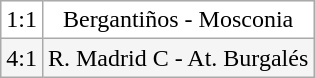<table class="wikitable">
<tr align=center bgcolor=white>
<td>1:1</td>
<td>Bergantiños - Mosconia</td>
</tr>
<tr align=center bgcolor=#F5F5F5>
<td>4:1</td>
<td>R. Madrid C - At. Burgalés</td>
</tr>
</table>
